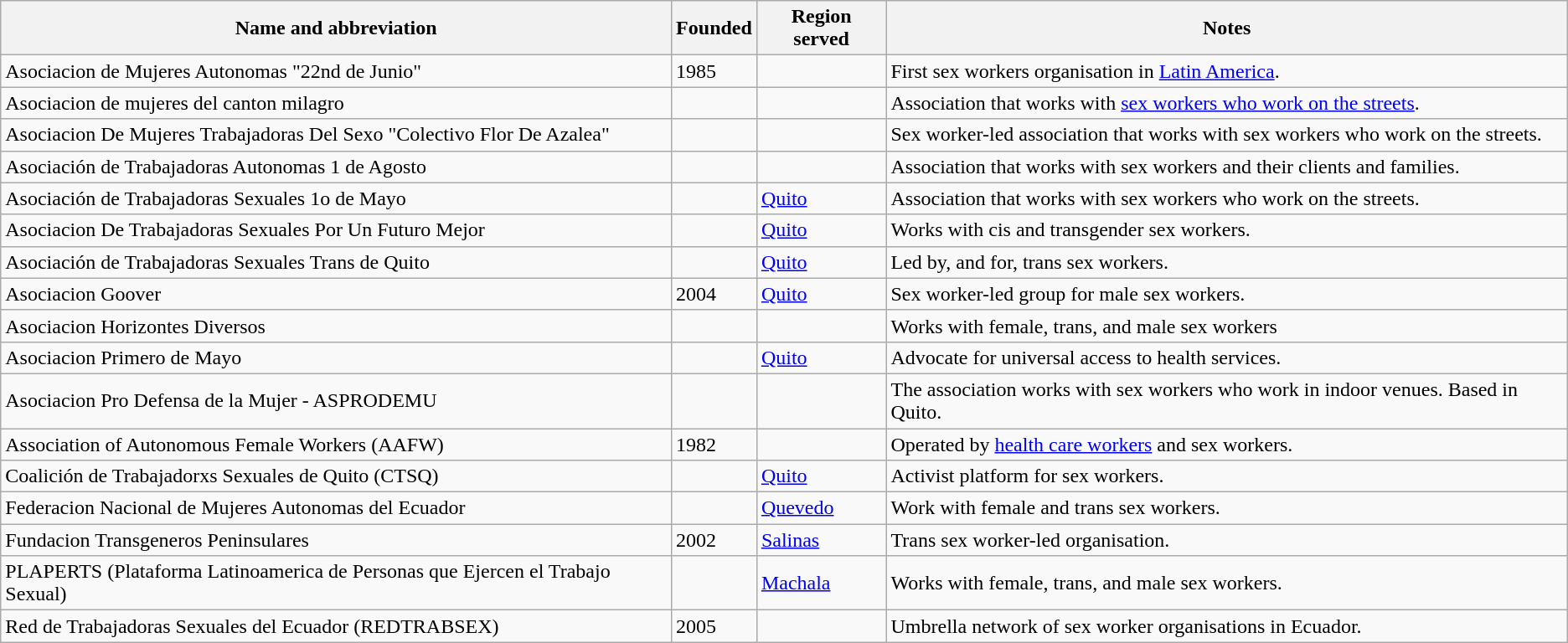<table class="wikitable sortable">
<tr>
<th>Name and abbreviation</th>
<th>Founded</th>
<th>Region served</th>
<th>Notes</th>
</tr>
<tr>
<td>Asociacion de Mujeres Autonomas "22nd de Junio"</td>
<td>1985</td>
<td></td>
<td>First sex workers organisation in <a href='#'>Latin America</a>.</td>
</tr>
<tr>
<td>Asociacion de mujeres del canton milagro</td>
<td></td>
<td></td>
<td>Association that works with <a href='#'>sex workers who work on the streets</a>.</td>
</tr>
<tr>
<td>Asociacion De Mujeres Trabajadoras Del Sexo "Colectivo Flor De Azalea"</td>
<td></td>
<td></td>
<td>Sex worker-led association that works with sex workers who work on the streets.</td>
</tr>
<tr>
<td>Asociación de Trabajadoras Autonomas 1 de Agosto</td>
<td></td>
<td></td>
<td>Association that works with sex workers and their clients and families.</td>
</tr>
<tr>
<td>Asociación de Trabajadoras Sexuales 1o de Mayo</td>
<td></td>
<td> <a href='#'>Quito</a></td>
<td>Association that works with sex workers who work on the streets.</td>
</tr>
<tr>
<td>Asociacion De Trabajadoras Sexuales Por Un Futuro Mejor</td>
<td></td>
<td> <a href='#'>Quito</a></td>
<td>Works with cis and transgender sex workers.</td>
</tr>
<tr>
<td>Asociación de Trabajadoras Sexuales Trans de Quito</td>
<td></td>
<td> <a href='#'>Quito</a></td>
<td>Led by, and for, trans sex workers.</td>
</tr>
<tr>
<td>Asociacion Goover</td>
<td>2004</td>
<td> <a href='#'>Quito</a></td>
<td>Sex worker-led group for male sex workers.</td>
</tr>
<tr>
<td>Asociacion Horizontes Diversos</td>
<td></td>
<td></td>
<td>Works with female, trans, and male sex workers</td>
</tr>
<tr>
<td>Asociacion Primero de Mayo</td>
<td></td>
<td> <a href='#'>Quito</a></td>
<td>Advocate for universal access to health services.</td>
</tr>
<tr>
<td>Asociacion Pro Defensa de la Mujer - ASPRODEMU</td>
<td></td>
<td></td>
<td>The association works with sex workers who work in indoor venues. Based in Quito.</td>
</tr>
<tr>
<td>Association of Autonomous Female Workers (AAFW)</td>
<td>1982</td>
<td></td>
<td>Operated by <a href='#'>health care workers</a> and sex workers.</td>
</tr>
<tr>
<td>Coalición de Trabajadorxs Sexuales de Quito (CTSQ)</td>
<td></td>
<td> <a href='#'>Quito</a></td>
<td>Activist platform for sex workers.</td>
</tr>
<tr>
<td>Federacion Nacional de Mujeres Autonomas del Ecuador</td>
<td></td>
<td> <a href='#'>Quevedo</a></td>
<td>Work with female and trans sex workers.</td>
</tr>
<tr>
<td>Fundacion Transgeneros Peninsulares</td>
<td>2002</td>
<td><a href='#'>Salinas</a></td>
<td>Trans sex worker-led organisation.</td>
</tr>
<tr>
<td>PLAPERTS (Plataforma Latinoamerica de Personas que Ejercen el Trabajo Sexual)</td>
<td></td>
<td> <a href='#'>Machala</a></td>
<td>Works with female, trans, and male sex workers.</td>
</tr>
<tr>
<td>Red de Trabajadoras Sexuales del Ecuador (REDTRABSEX)</td>
<td>2005</td>
<td></td>
<td>Umbrella network of sex worker organisations in Ecuador.</td>
</tr>
</table>
